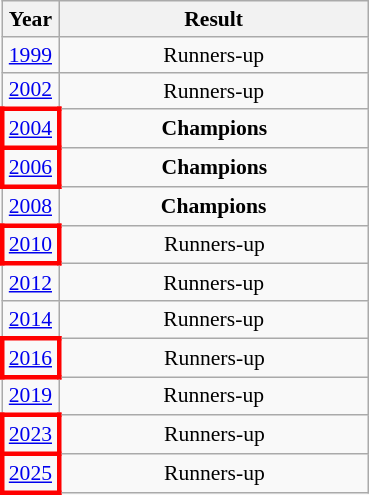<table class="wikitable" style="text-align: center; font-size:90%">
<tr>
<th>Year</th>
<th style="width:200px">Result</th>
</tr>
<tr>
<td><a href='#'>1999</a></td>
<td> Runners-up</td>
</tr>
<tr>
<td><a href='#'>2002</a></td>
<td> Runners-up</td>
</tr>
<tr>
<td style="border: 3px solid red"><a href='#'>2004</a></td>
<td><strong> Champions</strong></td>
</tr>
<tr>
<td style="border: 3px solid red"><a href='#'>2006</a></td>
<td><strong> Champions</strong></td>
</tr>
<tr>
<td><a href='#'>2008</a></td>
<td><strong> Champions</strong></td>
</tr>
<tr>
<td style="border: 3px solid red"><a href='#'>2010</a></td>
<td> Runners-up</td>
</tr>
<tr>
<td><a href='#'>2012</a></td>
<td> Runners-up</td>
</tr>
<tr>
<td><a href='#'>2014</a></td>
<td> Runners-up</td>
</tr>
<tr>
<td style="border: 3px solid red"><a href='#'>2016</a></td>
<td> Runners-up</td>
</tr>
<tr>
<td><a href='#'>2019</a></td>
<td> Runners-up</td>
</tr>
<tr>
<td style="border: 3px solid red"><a href='#'>2023</a></td>
<td> Runners-up</td>
</tr>
<tr>
<td style="border: 3px solid red"><a href='#'>2025</a></td>
<td> Runners-up</td>
</tr>
</table>
